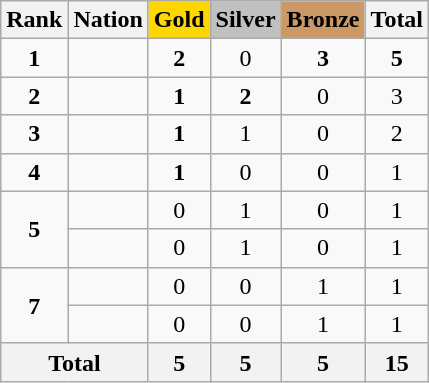<table class="wikitable plainrowheaders" style="text-align:center;">
<tr>
<th>Rank</th>
<th>Nation</th>
<th style="background:    gold;">Gold</th>
<th style="background:  silver;">Silver</th>
<th style="background: #CC9966;">Bronze</th>
<th>Total</th>
</tr>
<tr>
<td><strong>1</strong></td>
<td align=left></td>
<td><strong>2</strong></td>
<td>0</td>
<td><strong>3</strong></td>
<td><strong>5</strong></td>
</tr>
<tr>
<td><strong>2</strong></td>
<td align=left></td>
<td><strong>1</strong></td>
<td><strong>2</strong></td>
<td>0</td>
<td>3</td>
</tr>
<tr>
<td><strong>3</strong></td>
<td align=left></td>
<td><strong>1</strong></td>
<td>1</td>
<td>0</td>
<td>2</td>
</tr>
<tr>
<td><strong>4</strong></td>
<td align=left></td>
<td><strong>1</strong></td>
<td>0</td>
<td>0</td>
<td>1</td>
</tr>
<tr>
<td rowspan=2><strong>5</strong></td>
<td align=left></td>
<td>0</td>
<td>1</td>
<td>0</td>
<td>1</td>
</tr>
<tr>
<td align=left></td>
<td>0</td>
<td>1</td>
<td>0</td>
<td>1</td>
</tr>
<tr>
<td rowspan=2><strong>7</strong></td>
<td align=left></td>
<td>0</td>
<td>0</td>
<td>1</td>
<td>1</td>
</tr>
<tr>
<td align=left></td>
<td>0</td>
<td>0</td>
<td>1</td>
<td>1</td>
</tr>
<tr>
<th colspan=2>Total</th>
<th>5</th>
<th>5</th>
<th>5</th>
<th>15</th>
</tr>
</table>
